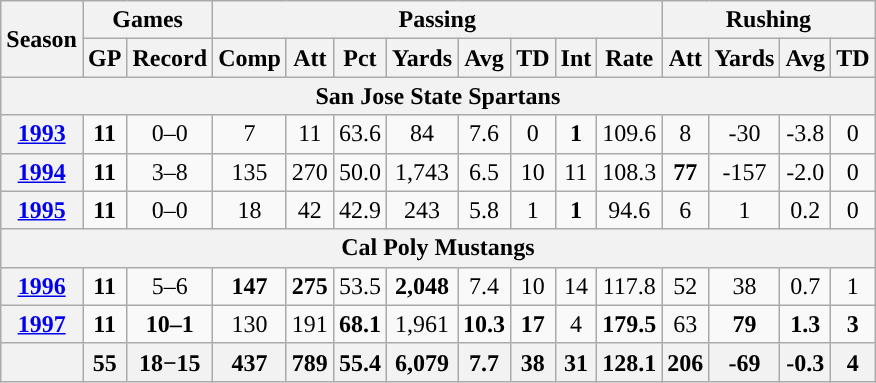<table class="wikitable" style="text-align:center;">
<tr>
<th rowspan="2">Season</th>
<th colspan="2">Games</th>
<th colspan="8">Passing</th>
<th colspan="4">Rushing</th>
</tr>
<tr>
<th>GP</th>
<th>Record</th>
<th>Comp</th>
<th>Att</th>
<th>Pct</th>
<th>Yards</th>
<th>Avg</th>
<th>TD</th>
<th>Int</th>
<th>Rate</th>
<th>Att</th>
<th>Yards</th>
<th>Avg</th>
<th>TD</th>
</tr>
<tr>
<th colspan="16">San Jose State Spartans</th>
</tr>
<tr>
<th><a href='#'>1993</a></th>
<td><strong>11</strong></td>
<td>0–0</td>
<td>7</td>
<td>11</td>
<td>63.6</td>
<td>84</td>
<td>7.6</td>
<td>0</td>
<td><strong>1</strong></td>
<td>109.6</td>
<td>8</td>
<td>-30</td>
<td>-3.8</td>
<td>0</td>
</tr>
<tr>
<th><a href='#'>1994</a></th>
<td><strong>11</strong></td>
<td>3–8</td>
<td>135</td>
<td>270</td>
<td>50.0</td>
<td>1,743</td>
<td>6.5</td>
<td>10</td>
<td>11</td>
<td>108.3</td>
<td><strong>77</strong></td>
<td>-157</td>
<td>-2.0</td>
<td>0</td>
</tr>
<tr>
<th><a href='#'>1995</a></th>
<td><strong>11</strong></td>
<td>0–0</td>
<td>18</td>
<td>42</td>
<td>42.9</td>
<td>243</td>
<td>5.8</td>
<td>1</td>
<td><strong>1</strong></td>
<td>94.6</td>
<td>6</td>
<td>1</td>
<td>0.2</td>
<td>0</td>
</tr>
<tr>
<th colspan="16">Cal Poly Mustangs</th>
</tr>
<tr>
<th><a href='#'>1996</a></th>
<td><strong>11</strong></td>
<td>5–6</td>
<td><strong>147</strong></td>
<td><strong>275</strong></td>
<td>53.5</td>
<td><strong>2,048</strong></td>
<td>7.4</td>
<td>10</td>
<td>14</td>
<td>117.8</td>
<td>52</td>
<td>38</td>
<td>0.7</td>
<td>1</td>
</tr>
<tr>
<th><a href='#'>1997</a></th>
<td><strong>11</strong></td>
<td><strong>10–1</strong></td>
<td>130</td>
<td>191</td>
<td><strong>68.1</strong></td>
<td>1,961</td>
<td><strong>10.3</strong></td>
<td><strong>17</strong></td>
<td>4</td>
<td><strong>179.5</strong></td>
<td>63</td>
<td><strong>79</strong></td>
<td><strong>1.3</strong></td>
<td><strong>3</strong></td>
</tr>
<tr>
<th></th>
<th>55</th>
<th>18−15</th>
<th>437</th>
<th>789</th>
<th>55.4</th>
<th>6,079</th>
<th>7.7</th>
<th>38</th>
<th>31</th>
<th>128.1</th>
<th>206</th>
<th>-69</th>
<th>-0.3</th>
<th>4</th>
</tr>
</table>
